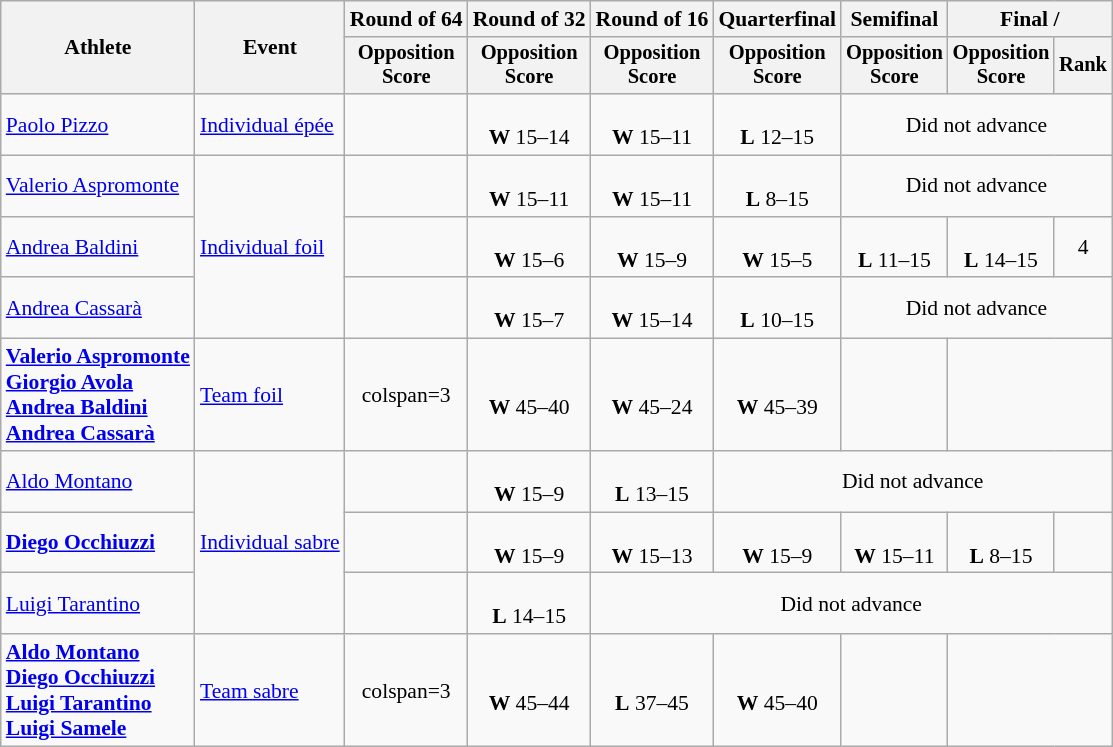<table class="wikitable" style="font-size:90%">
<tr>
<th rowspan="2">Athlete</th>
<th rowspan="2">Event</th>
<th>Round of 64</th>
<th>Round of 32</th>
<th>Round of 16</th>
<th>Quarterfinal</th>
<th>Semifinal</th>
<th colspan=2>Final / </th>
</tr>
<tr style="font-size:95%">
<th>Opposition <br> Score</th>
<th>Opposition <br> Score</th>
<th>Opposition <br> Score</th>
<th>Opposition <br> Score</th>
<th>Opposition <br> Score</th>
<th>Opposition <br> Score</th>
<th>Rank</th>
</tr>
<tr align=center>
<td align=left><a href='#'>Paolo Pizzo</a></td>
<td align=left><a href='#'>Individual épée</a></td>
<td></td>
<td><br><strong>W</strong> 15–14</td>
<td><br><strong>W</strong> 15–11</td>
<td><br><strong>L</strong> 12–15</td>
<td colspan=3>Did not advance</td>
</tr>
<tr align=center>
<td align=left><a href='#'>Valerio Aspromonte</a></td>
<td align=left rowspan=3><a href='#'>Individual foil</a></td>
<td></td>
<td><br><strong>W</strong> 15–11</td>
<td><br><strong>W</strong> 15–11</td>
<td><br><strong>L</strong> 8–15</td>
<td colspan=3>Did not advance</td>
</tr>
<tr align=center>
<td align=left><a href='#'>Andrea Baldini</a></td>
<td></td>
<td><br><strong>W</strong> 15–6</td>
<td><br><strong>W</strong> 15–9</td>
<td><br><strong>W</strong> 15–5</td>
<td><br><strong>L</strong> 11–15</td>
<td><br><strong>L</strong> 14–15</td>
<td>4</td>
</tr>
<tr align=center>
<td align=left><a href='#'>Andrea Cassarà</a></td>
<td></td>
<td><br><strong>W</strong> 15–7</td>
<td><br><strong>W</strong> 15–14</td>
<td><br><strong>L</strong> 10–15</td>
<td colspan=3>Did not advance</td>
</tr>
<tr align=center>
<td align=left><strong><a href='#'>Valerio Aspromonte</a><br><a href='#'>Giorgio Avola</a><br><a href='#'>Andrea Baldini</a><br><a href='#'>Andrea Cassarà</a></strong></td>
<td align=left><a href='#'>Team foil</a></td>
<td>colspan=3 </td>
<td><br><strong>W</strong> 45–40</td>
<td><br><strong>W</strong> 45–24</td>
<td><br><strong>W</strong> 45–39</td>
<td></td>
</tr>
<tr align=center>
<td align=left><a href='#'>Aldo Montano</a></td>
<td align=left rowspan=3><a href='#'>Individual sabre</a></td>
<td></td>
<td><br><strong>W</strong> 15–9</td>
<td><br><strong>L</strong> 13–15</td>
<td colspan=4>Did not advance</td>
</tr>
<tr align=center>
<td align=left><strong><a href='#'>Diego Occhiuzzi</a></strong></td>
<td></td>
<td><br><strong>W</strong> 15–9</td>
<td><br><strong>W</strong> 15–13</td>
<td><br><strong>W</strong> 15–9</td>
<td><br><strong>W</strong> 15–11</td>
<td><br><strong>L</strong> 8–15</td>
<td></td>
</tr>
<tr align=center>
<td align=left><a href='#'>Luigi Tarantino</a></td>
<td></td>
<td><br><strong>L</strong> 14–15</td>
<td colspan=5>Did not advance</td>
</tr>
<tr align=center>
<td align=left><strong><a href='#'>Aldo Montano</a><br><a href='#'>Diego Occhiuzzi</a><br><a href='#'>Luigi Tarantino</a><br><a href='#'>Luigi Samele</a></strong></td>
<td align=left><a href='#'>Team sabre</a></td>
<td>colspan=3 </td>
<td><br><strong>W</strong> 45–44</td>
<td><br><strong>L</strong> 37–45</td>
<td><br><strong>W</strong> 45–40</td>
<td></td>
</tr>
</table>
